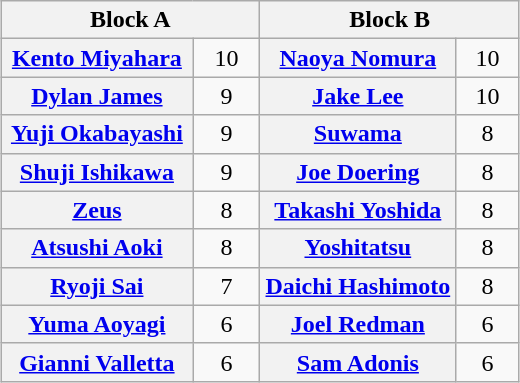<table class="wikitable" style="margin: 1em auto 1em auto;text-align:center">
<tr>
<th colspan="2" style="width:50%">Block A</th>
<th colspan="2" style="width:50%">Block B</th>
</tr>
<tr>
<th><a href='#'>Kento Miyahara</a></th>
<td style="width:35px">10</td>
<th><a href='#'>Naoya Nomura</a></th>
<td style="width:35px">10</td>
</tr>
<tr>
<th><a href='#'>Dylan James</a></th>
<td>9</td>
<th><a href='#'>Jake Lee</a></th>
<td>10</td>
</tr>
<tr>
<th><a href='#'>Yuji Okabayashi</a></th>
<td>9</td>
<th><a href='#'>Suwama</a></th>
<td>8</td>
</tr>
<tr>
<th><a href='#'>Shuji Ishikawa</a></th>
<td>9</td>
<th><a href='#'>Joe Doering</a></th>
<td>8</td>
</tr>
<tr>
<th><a href='#'>Zeus</a></th>
<td>8</td>
<th><a href='#'>Takashi Yoshida</a></th>
<td>8</td>
</tr>
<tr>
<th><a href='#'>Atsushi Aoki</a></th>
<td>8</td>
<th><a href='#'>Yoshitatsu</a></th>
<td>8</td>
</tr>
<tr>
<th><a href='#'>Ryoji Sai</a></th>
<td>7</td>
<th><a href='#'>Daichi Hashimoto</a></th>
<td>8</td>
</tr>
<tr>
<th><a href='#'>Yuma Aoyagi</a></th>
<td>6</td>
<th><a href='#'>Joel Redman</a></th>
<td>6</td>
</tr>
<tr>
<th><a href='#'>Gianni Valletta</a></th>
<td>6</td>
<th><a href='#'>Sam Adonis</a></th>
<td>6</td>
</tr>
</table>
